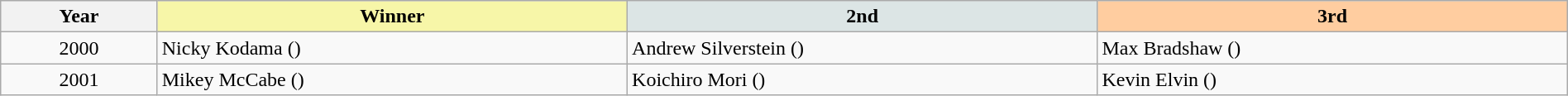<table class="wikitable" width=100%>
<tr>
<th width=10%>Year</th>
<th style="background-color: #F7F6A8;" width=30%>Winner</th>
<th style="background-color: #DCE5E5;" width=30%>2nd</th>
<th style="background-color: #FFCDA0;" width=30%>3rd</th>
</tr>
<tr>
<td align=center>2000 </td>
<td>Nicky Kodama ()</td>
<td>Andrew Silverstein ()</td>
<td>Max Bradshaw ()</td>
</tr>
<tr>
<td align=center>2001 </td>
<td>Mikey McCabe ()</td>
<td>Koichiro Mori ()</td>
<td>Kevin Elvin ()</td>
</tr>
</table>
